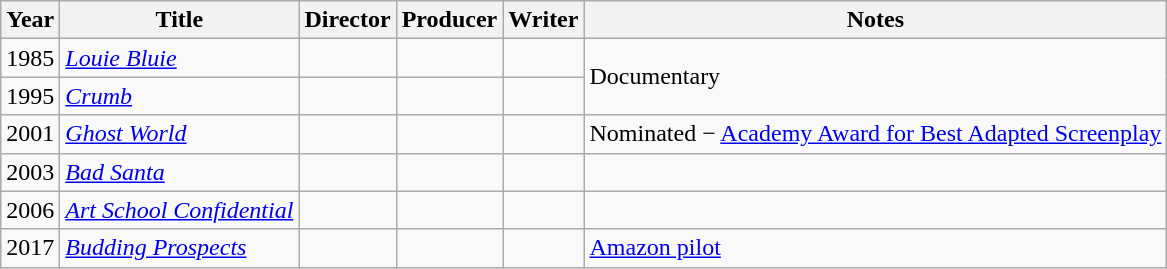<table class="wikitable">
<tr>
<th scope="col">Year</th>
<th scope="col">Title</th>
<th scope="col">Director</th>
<th scope="col">Producer</th>
<th scope="col">Writer</th>
<th scope="col">Notes</th>
</tr>
<tr>
<td>1985</td>
<td><em><a href='#'>Louie Bluie</a></em></td>
<td></td>
<td></td>
<td></td>
<td rowspan=2>Documentary</td>
</tr>
<tr>
<td>1995</td>
<td><em><a href='#'>Crumb</a></em></td>
<td></td>
<td></td>
<td></td>
</tr>
<tr>
<td>2001</td>
<td><em><a href='#'>Ghost World</a></em></td>
<td></td>
<td></td>
<td></td>
<td>Nominated − <a href='#'>Academy Award for Best Adapted Screenplay</a></td>
</tr>
<tr>
<td>2003</td>
<td><em><a href='#'>Bad Santa</a></em></td>
<td></td>
<td></td>
<td></td>
<td></td>
</tr>
<tr>
<td>2006</td>
<td><em><a href='#'>Art School Confidential</a></em></td>
<td></td>
<td></td>
<td></td>
<td></td>
</tr>
<tr>
<td>2017</td>
<td><em><a href='#'>Budding Prospects</a></em></td>
<td></td>
<td></td>
<td></td>
<td><a href='#'>Amazon pilot</a></td>
</tr>
</table>
